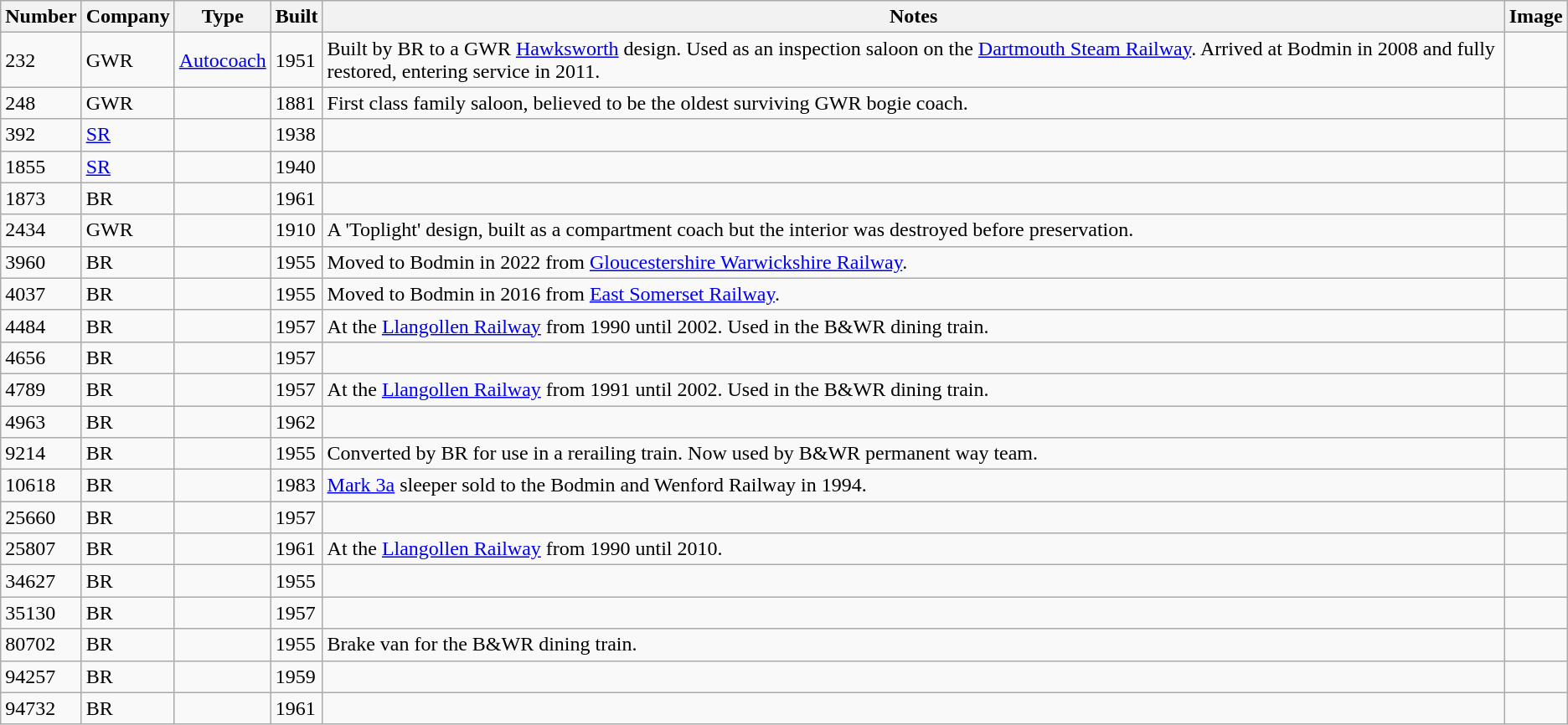<table class="wikitable sortable">
<tr>
<th>Number</th>
<th>Company</th>
<th>Type</th>
<th>Built</th>
<th class=unsortable>Notes</th>
<th class=unsortable>Image</th>
</tr>
<tr>
<td data-sort-value="00232">232</td>
<td>GWR</td>
<td><a href='#'>Autocoach</a></td>
<td>1951</td>
<td>Built by BR to a GWR <a href='#'>Hawksworth</a> design. Used as an inspection saloon on the <a href='#'>Dartmouth Steam Railway</a>. Arrived at Bodmin in 2008 and fully restored, entering service in 2011.</td>
<td></td>
</tr>
<tr>
<td data-sort-value="00248">248</td>
<td>GWR</td>
<td></td>
<td>1881</td>
<td>First class family saloon, believed to be the oldest surviving GWR bogie coach.</td>
<td></td>
</tr>
<tr>
<td data-sort-value="00392">392</td>
<td><a href='#'>SR</a></td>
<td></td>
<td>1938</td>
<td></td>
<td></td>
</tr>
<tr>
<td data-sort-value="01855">1855</td>
<td><a href='#'>SR</a></td>
<td></td>
<td>1940</td>
<td></td>
<td></td>
</tr>
<tr>
<td data-sort-value="01873">1873</td>
<td>BR</td>
<td></td>
<td>1961</td>
<td></td>
<td></td>
</tr>
<tr>
<td data-sort-value="02434">2434</td>
<td>GWR</td>
<td></td>
<td>1910</td>
<td>A 'Toplight' design, built as a compartment coach but the interior was destroyed before preservation.</td>
<td></td>
</tr>
<tr>
<td data-sort-value="03960">3960</td>
<td>BR</td>
<td></td>
<td>1955</td>
<td>Moved to Bodmin in 2022 from <a href='#'>Gloucestershire Warwickshire Railway</a>.</td>
<td></td>
</tr>
<tr>
<td data-sort-value="04037">4037</td>
<td>BR</td>
<td></td>
<td>1955</td>
<td>Moved to Bodmin in 2016 from <a href='#'>East Somerset Railway</a>.</td>
<td></td>
</tr>
<tr>
<td data-sort-value="04484">4484 <em></em></td>
<td>BR</td>
<td></td>
<td>1957</td>
<td>At the <a href='#'>Llangollen Railway</a> from 1990 until 2002. Used in the B&WR dining train.</td>
<td></td>
</tr>
<tr>
<td data-sort-value="04656">4656</td>
<td>BR</td>
<td></td>
<td>1957</td>
<td></td>
<td></td>
</tr>
<tr>
<td data-sort-value="04789">4789 <em></em></td>
<td>BR</td>
<td></td>
<td>1957</td>
<td>At the <a href='#'>Llangollen Railway</a> from 1991 until 2002. Used in the B&WR dining train.</td>
<td></td>
</tr>
<tr>
<td data-sort-value="04963">4963</td>
<td>BR</td>
<td></td>
<td>1962</td>
<td></td>
<td></td>
</tr>
<tr>
<td data-sort-value="09214">9214</td>
<td>BR</td>
<td></td>
<td>1955</td>
<td>Converted by BR for use in a rerailing train. Now used by B&WR permanent way team.</td>
<td></td>
</tr>
<tr>
<td>10618</td>
<td>BR</td>
<td></td>
<td>1983</td>
<td><a href='#'>Mark 3a</a> sleeper sold to the Bodmin and Wenford Railway in 1994.</td>
<td></td>
</tr>
<tr>
<td>25660</td>
<td>BR</td>
<td></td>
<td>1957</td>
<td></td>
<td></td>
</tr>
<tr>
<td>25807</td>
<td>BR</td>
<td></td>
<td>1961</td>
<td>At the <a href='#'>Llangollen Railway</a> from 1990 until 2010.</td>
<td></td>
</tr>
<tr>
<td>34627</td>
<td>BR</td>
<td></td>
<td>1955</td>
<td></td>
<td></td>
</tr>
<tr>
<td>35130</td>
<td>BR</td>
<td></td>
<td>1957</td>
<td></td>
<td></td>
</tr>
<tr>
<td>80702 <em></em></td>
<td>BR</td>
<td></td>
<td>1955</td>
<td>Brake van for the B&WR dining train.</td>
<td></td>
</tr>
<tr>
<td>94257</td>
<td>BR</td>
<td></td>
<td>1959</td>
<td></td>
<td></td>
</tr>
<tr>
<td>94732</td>
<td>BR</td>
<td></td>
<td>1961</td>
<td></td>
<td></td>
</tr>
</table>
